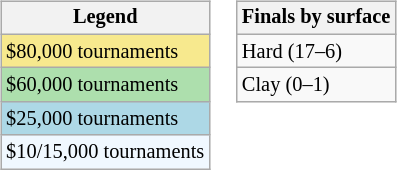<table>
<tr valign=top>
<td><br><table class=wikitable style=font-size:85%>
<tr>
<th>Legend</th>
</tr>
<tr style=background:#f7e98e>
<td>$80,000 tournaments</td>
</tr>
<tr style=background:#addfad>
<td>$60,000 tournaments</td>
</tr>
<tr style=background:lightblue>
<td>$25,000 tournaments</td>
</tr>
<tr style="background:#f0f8ff">
<td>$10/15,000 tournaments</td>
</tr>
</table>
</td>
<td><br><table class=wikitable style=font-size:85%>
<tr>
<th>Finals by surface</th>
</tr>
<tr>
<td>Hard (17–6)</td>
</tr>
<tr>
<td>Clay (0–1)</td>
</tr>
</table>
</td>
</tr>
</table>
